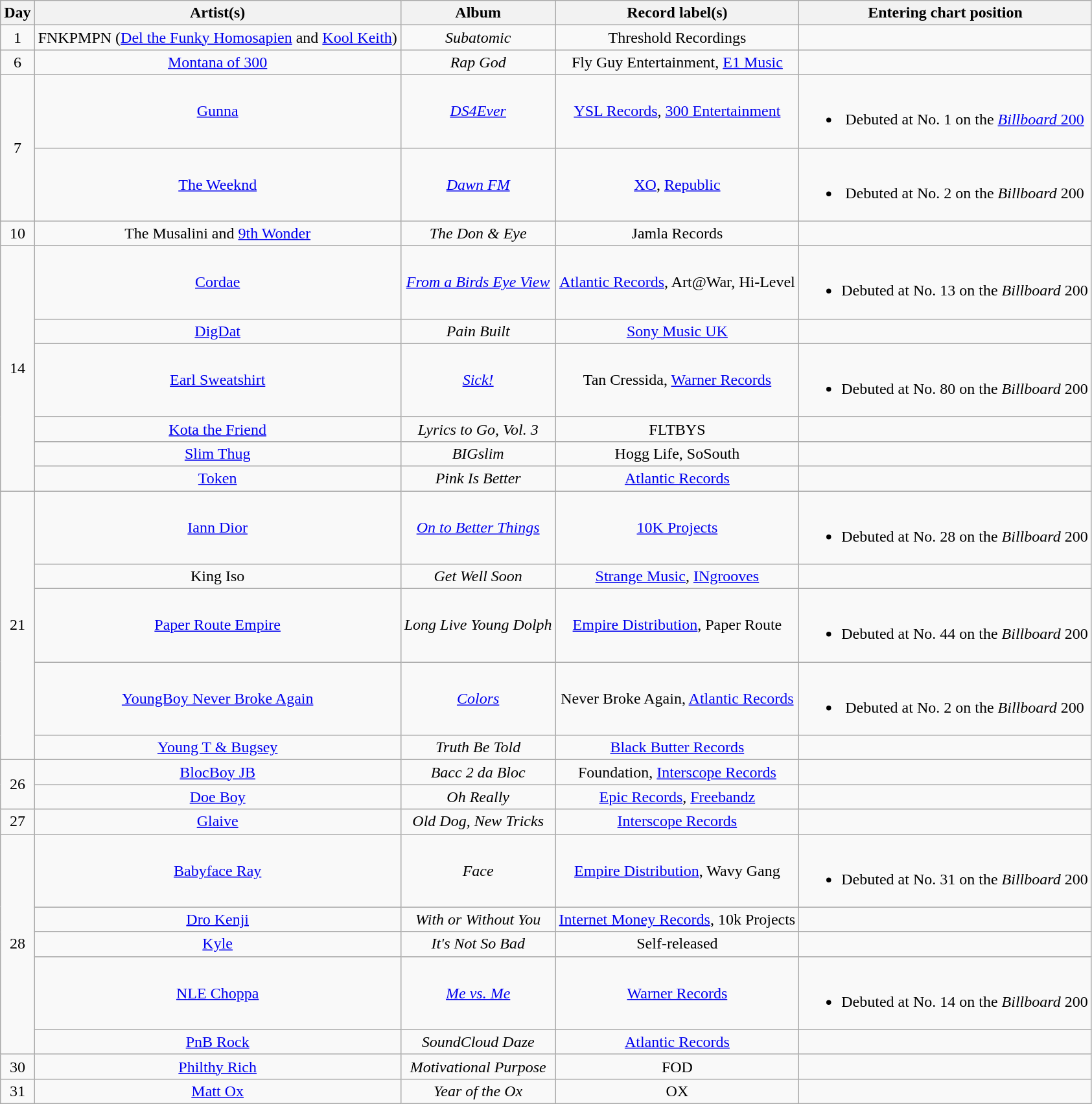<table class="wikitable" style="text-align:center;">
<tr>
<th scope="col">Day</th>
<th scope="col">Artist(s)</th>
<th scope="col">Album</th>
<th scope="col">Record label(s)</th>
<th>Entering chart position</th>
</tr>
<tr>
<td>1</td>
<td>FNKPMPN (<a href='#'>Del the Funky Homosapien</a> and <a href='#'>Kool Keith</a>)</td>
<td><em>Subatomic</em></td>
<td>Threshold Recordings</td>
<td></td>
</tr>
<tr>
<td>6</td>
<td><a href='#'>Montana of 300</a></td>
<td><em>Rap God</em></td>
<td>Fly Guy Entertainment, <a href='#'>E1 Music</a></td>
<td></td>
</tr>
<tr>
<td rowspan="2">7</td>
<td><a href='#'>Gunna</a></td>
<td><em><a href='#'>DS4Ever</a></em></td>
<td><a href='#'>YSL Records</a>, <a href='#'>300 Entertainment</a></td>
<td><br><ul><li>Debuted at No. 1 on the <a href='#'><em>Billboard</em> 200</a></li></ul></td>
</tr>
<tr>
<td><a href='#'>The Weeknd</a></td>
<td><em><a href='#'>Dawn FM</a></em></td>
<td><a href='#'>XO</a>, <a href='#'>Republic</a></td>
<td><br><ul><li>Debuted at No. 2 on the <em>Billboard</em> 200</li></ul></td>
</tr>
<tr>
<td>10</td>
<td>The Musalini and <a href='#'>9th Wonder</a></td>
<td><em>The Don & Eye</em></td>
<td>Jamla Records</td>
<td></td>
</tr>
<tr>
<td rowspan="6">14</td>
<td><a href='#'>Cordae</a></td>
<td><em><a href='#'>From a Birds Eye View</a></em></td>
<td><a href='#'>Atlantic Records</a>, Art@War, Hi-Level</td>
<td><br><ul><li>Debuted at No. 13 on the <em>Billboard</em> 200</li></ul></td>
</tr>
<tr>
<td><a href='#'>DigDat</a></td>
<td><em>Pain Built</em></td>
<td><a href='#'>Sony Music UK</a></td>
<td></td>
</tr>
<tr>
<td><a href='#'>Earl Sweatshirt</a></td>
<td><em><a href='#'>Sick!</a></em></td>
<td>Tan Cressida, <a href='#'>Warner Records</a></td>
<td><br><ul><li>Debuted at No. 80 on the <em>Billboard</em> 200</li></ul></td>
</tr>
<tr>
<td><a href='#'>Kota the Friend</a></td>
<td><em>Lyrics to Go, Vol. 3</em></td>
<td>FLTBYS</td>
<td></td>
</tr>
<tr>
<td><a href='#'>Slim Thug</a></td>
<td><em>BIGslim</em></td>
<td>Hogg Life, SoSouth</td>
<td></td>
</tr>
<tr>
<td><a href='#'>Token</a></td>
<td><em>Pink Is Better</em></td>
<td><a href='#'>Atlantic Records</a></td>
<td></td>
</tr>
<tr>
<td rowspan="5">21</td>
<td><a href='#'>Iann Dior</a></td>
<td><em><a href='#'>On to Better Things</a></em></td>
<td><a href='#'>10K Projects</a></td>
<td><br><ul><li>Debuted at No. 28 on the <em>Billboard</em> 200</li></ul></td>
</tr>
<tr>
<td>King Iso</td>
<td><em>Get Well Soon</em></td>
<td><a href='#'>Strange Music</a>, <a href='#'>INgrooves</a></td>
<td></td>
</tr>
<tr>
<td><a href='#'>Paper Route Empire</a></td>
<td><em>Long Live Young Dolph</em></td>
<td><a href='#'>Empire Distribution</a>, Paper Route</td>
<td><br><ul><li>Debuted at No. 44 on the <em>Billboard</em> 200</li></ul></td>
</tr>
<tr>
<td><a href='#'>YoungBoy Never Broke Again</a></td>
<td><em><a href='#'>Colors</a></em></td>
<td>Never Broke Again, <a href='#'>Atlantic Records</a></td>
<td><br><ul><li>Debuted at No. 2 on the <em>Billboard</em> 200</li></ul></td>
</tr>
<tr>
<td><a href='#'>Young T & Bugsey</a></td>
<td><em>Truth Be Told</em></td>
<td><a href='#'>Black Butter Records</a></td>
<td></td>
</tr>
<tr>
<td rowspan="2">26</td>
<td><a href='#'>BlocBoy JB</a></td>
<td><em>Bacc 2 da Bloc</em></td>
<td>Foundation, <a href='#'>Interscope Records</a></td>
<td></td>
</tr>
<tr>
<td><a href='#'>Doe Boy</a></td>
<td><em>Oh Really</em></td>
<td><a href='#'>Epic Records</a>, <a href='#'>Freebandz</a></td>
<td></td>
</tr>
<tr>
<td>27</td>
<td><a href='#'>Glaive</a></td>
<td><em>Old Dog, New Tricks</em></td>
<td><a href='#'>Interscope Records</a></td>
<td></td>
</tr>
<tr>
<td rowspan="5">28</td>
<td><a href='#'>Babyface Ray</a></td>
<td><em>Face</em></td>
<td><a href='#'>Empire Distribution</a>, Wavy Gang</td>
<td><br><ul><li>Debuted at No. 31 on the <em>Billboard</em> 200</li></ul></td>
</tr>
<tr>
<td><a href='#'>Dro Kenji</a></td>
<td><em>With or Without You</em></td>
<td><a href='#'>Internet Money Records</a>, 10k Projects</td>
<td></td>
</tr>
<tr>
<td><a href='#'>Kyle</a></td>
<td><em>It's Not So Bad</em></td>
<td>Self-released</td>
<td></td>
</tr>
<tr>
<td><a href='#'>NLE Choppa</a></td>
<td><em><a href='#'>Me vs. Me</a></em></td>
<td><a href='#'>Warner Records</a></td>
<td><br><ul><li>Debuted at No. 14 on the <em>Billboard</em> 200</li></ul></td>
</tr>
<tr>
<td><a href='#'>PnB Rock</a></td>
<td><em>SoundCloud Daze</em></td>
<td><a href='#'>Atlantic Records</a></td>
<td></td>
</tr>
<tr>
<td>30</td>
<td><a href='#'>Philthy Rich</a></td>
<td><em>Motivational Purpose</em></td>
<td>FOD</td>
<td></td>
</tr>
<tr>
<td>31</td>
<td><a href='#'>Matt Ox</a></td>
<td><em>Year of the Ox</em></td>
<td>OX</td>
<td></td>
</tr>
</table>
